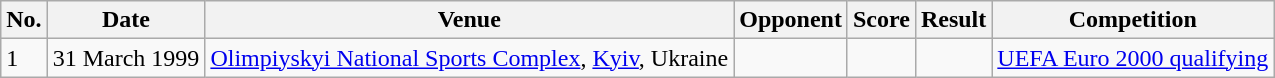<table class="wikitable">
<tr>
<th>No.</th>
<th>Date</th>
<th>Venue</th>
<th>Opponent</th>
<th>Score</th>
<th>Result</th>
<th>Competition</th>
</tr>
<tr>
<td>1</td>
<td>31 March 1999</td>
<td><a href='#'>Olimpiyskyi National Sports Complex</a>, <a href='#'>Kyiv</a>, Ukraine</td>
<td></td>
<td></td>
<td></td>
<td><a href='#'>UEFA Euro 2000 qualifying</a></td>
</tr>
</table>
